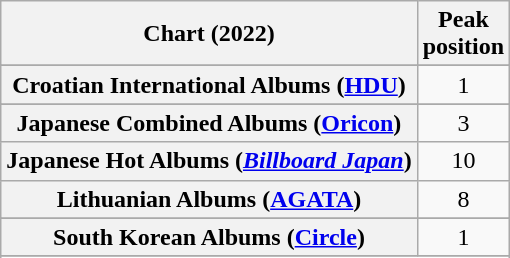<table class="wikitable sortable plainrowheaders" style="text-align:center;">
<tr>
<th scope="col">Chart (2022)</th>
<th scope="col">Peak<br>position</th>
</tr>
<tr>
</tr>
<tr>
</tr>
<tr>
</tr>
<tr>
</tr>
<tr>
</tr>
<tr>
<th scope="row">Croatian International Albums (<a href='#'>HDU</a>)</th>
<td>1</td>
</tr>
<tr>
</tr>
<tr>
</tr>
<tr>
</tr>
<tr>
</tr>
<tr>
</tr>
<tr>
</tr>
<tr>
</tr>
<tr>
<th scope="row">Japanese Combined Albums (<a href='#'>Oricon</a>)</th>
<td>3</td>
</tr>
<tr>
<th scope="row">Japanese Hot Albums (<em><a href='#'>Billboard Japan</a></em>)</th>
<td>10</td>
</tr>
<tr>
<th scope="row">Lithuanian Albums (<a href='#'>AGATA</a>)</th>
<td>8</td>
</tr>
<tr>
</tr>
<tr>
</tr>
<tr>
<th scope="row">South Korean Albums (<a href='#'>Circle</a>)</th>
<td>1</td>
</tr>
<tr>
</tr>
<tr>
</tr>
<tr>
</tr>
<tr>
</tr>
<tr>
</tr>
<tr>
</tr>
<tr>
</tr>
</table>
